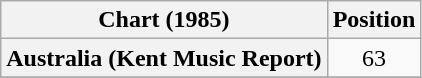<table class="wikitable plainrowheaders" style="text-align:center">
<tr>
<th>Chart (1985)</th>
<th>Position</th>
</tr>
<tr>
<th scope="row">Australia (Kent Music Report)</th>
<td>63</td>
</tr>
<tr>
</tr>
</table>
